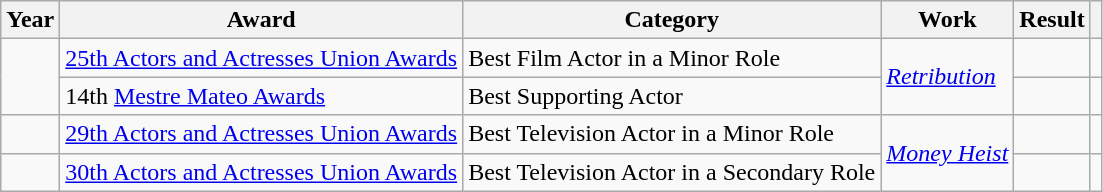<table class="wikitable" text-align:left;">
<tr>
<th>Year</th>
<th>Award</th>
<th>Category</th>
<th>Work</th>
<th>Result</th>
<th></th>
</tr>
<tr>
<td rowspan = "2"></td>
<td><a href='#'>25th Actors and Actresses Union Awards</a></td>
<td>Best Film Actor in a Minor Role</td>
<td rowspan = "2"><em><a href='#'>Retribution</a></em></td>
<td></td>
<td></td>
</tr>
<tr>
<td>14th <a href='#'>Mestre Mateo Awards</a></td>
<td>Best Supporting Actor</td>
<td></td>
<td></td>
</tr>
<tr>
<td></td>
<td><a href='#'>29th Actors and Actresses Union Awards</a></td>
<td>Best Television Actor in a Minor Role</td>
<td rowspan = "2"><em><a href='#'>Money Heist</a></em></td>
<td></td>
<td></td>
</tr>
<tr>
<td></td>
<td><a href='#'>30th Actors and Actresses Union Awards</a></td>
<td>Best Television Actor in a Secondary Role</td>
<td></td>
<td></td>
</tr>
</table>
